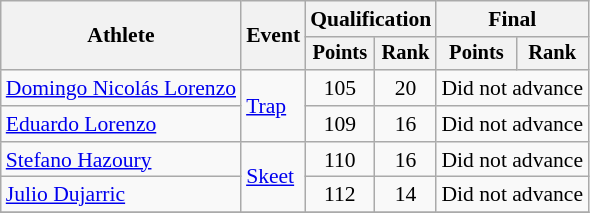<table class=wikitable style=font-size:90%;text-align:center>
<tr>
<th rowspan=2>Athlete</th>
<th rowspan=2>Event</th>
<th colspan=2>Qualification</th>
<th colspan=2>Final</th>
</tr>
<tr style=font-size:95%>
<th>Points</th>
<th>Rank</th>
<th>Points</th>
<th>Rank</th>
</tr>
<tr>
<td align=left><a href='#'>Domingo Nicolás Lorenzo</a></td>
<td align=left rowspan=2><a href='#'>Trap</a></td>
<td>105</td>
<td>20</td>
<td colspan=2>Did not advance</td>
</tr>
<tr>
<td align=left><a href='#'>Eduardo Lorenzo</a></td>
<td>109</td>
<td>16</td>
<td colspan=2>Did not advance</td>
</tr>
<tr>
<td align=left><a href='#'>Stefano Hazoury</a></td>
<td align=left rowspan=2><a href='#'>Skeet</a></td>
<td>110</td>
<td>16</td>
<td colspan=2>Did not advance</td>
</tr>
<tr>
<td align=left><a href='#'>Julio Dujarric</a></td>
<td>112</td>
<td>14</td>
<td colspan=2>Did not advance</td>
</tr>
<tr>
</tr>
</table>
